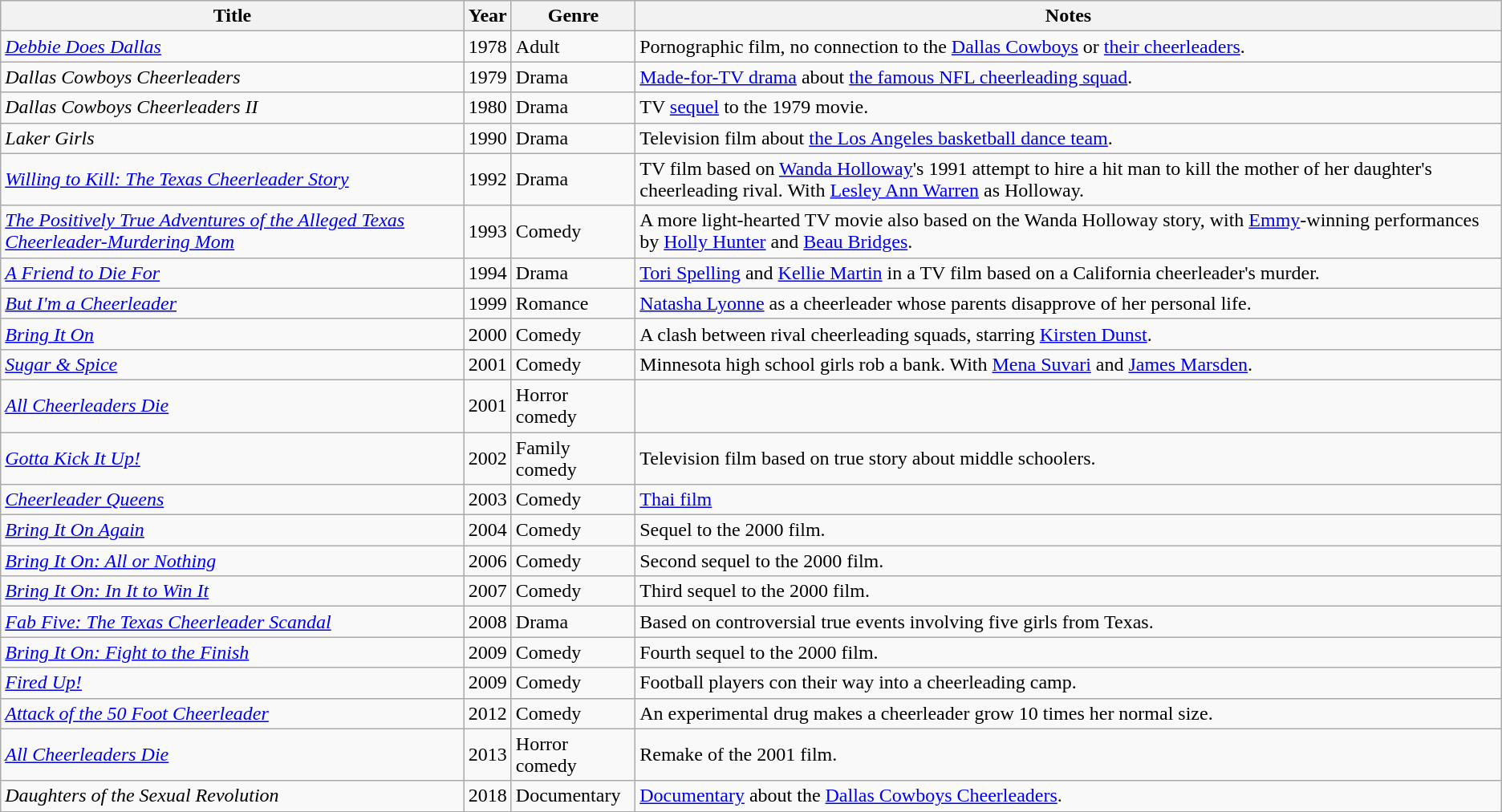<table class="wikitable sortable">
<tr>
<th>Title</th>
<th>Year</th>
<th>Genre</th>
<th>Notes</th>
</tr>
<tr>
<td><em><a href='#'>Debbie Does Dallas</a></em></td>
<td>1978</td>
<td>Adult</td>
<td>Pornographic film, no connection to the <a href='#'>Dallas Cowboys</a> or <a href='#'>their cheerleaders</a>.</td>
</tr>
<tr>
<td><em>Dallas Cowboys Cheerleaders</em></td>
<td>1979</td>
<td>Drama</td>
<td><a href='#'>Made-for-TV drama</a> about <a href='#'>the famous NFL cheerleading squad</a>.</td>
</tr>
<tr>
<td><em>Dallas Cowboys Cheerleaders II</em></td>
<td>1980</td>
<td>Drama</td>
<td>TV <a href='#'>sequel</a> to the 1979 movie.</td>
</tr>
<tr>
<td><em>Laker Girls</em></td>
<td>1990</td>
<td>Drama</td>
<td>Television film about <a href='#'>the Los Angeles basketball dance team</a>.</td>
</tr>
<tr>
<td><em><a href='#'>Willing to Kill: The Texas Cheerleader Story</a></em></td>
<td>1992</td>
<td>Drama</td>
<td>TV film based on <a href='#'>Wanda Holloway</a>'s 1991 attempt to hire a hit man to kill the mother of her daughter's cheerleading rival. With <a href='#'>Lesley Ann Warren</a> as Holloway.</td>
</tr>
<tr>
<td><em><a href='#'>The Positively True Adventures of the Alleged Texas Cheerleader-Murdering Mom</a></em></td>
<td>1993</td>
<td>Comedy</td>
<td>A more light-hearted TV movie also based on the Wanda Holloway story, with <a href='#'>Emmy</a>-winning performances by <a href='#'>Holly Hunter</a> and <a href='#'>Beau Bridges</a>.</td>
</tr>
<tr>
<td><em><a href='#'>A Friend to Die For</a></em></td>
<td>1994</td>
<td>Drama</td>
<td><a href='#'>Tori Spelling</a> and <a href='#'>Kellie Martin</a> in a TV film based on a California cheerleader's murder.</td>
</tr>
<tr>
<td><em><a href='#'>But I'm a Cheerleader</a></em></td>
<td>1999</td>
<td>Romance</td>
<td><a href='#'>Natasha Lyonne</a> as a cheerleader whose parents disapprove of her personal life.</td>
</tr>
<tr>
<td><em><a href='#'>Bring It On</a></em></td>
<td>2000</td>
<td>Comedy</td>
<td>A clash between rival cheerleading squads, starring <a href='#'>Kirsten Dunst</a>.</td>
</tr>
<tr>
<td><em><a href='#'>Sugar & Spice</a></em></td>
<td>2001</td>
<td>Comedy</td>
<td>Minnesota high school girls rob a bank. With <a href='#'>Mena Suvari</a> and <a href='#'>James Marsden</a>.</td>
</tr>
<tr>
<td><em><a href='#'>All Cheerleaders Die</a></em></td>
<td>2001</td>
<td>Horror comedy</td>
<td></td>
</tr>
<tr>
<td><em><a href='#'>Gotta Kick It Up!</a></em></td>
<td>2002</td>
<td>Family comedy</td>
<td>Television film based on true story about middle schoolers.</td>
</tr>
<tr>
<td><em><a href='#'>Cheerleader Queens</a></em></td>
<td>2003</td>
<td>Comedy</td>
<td><a href='#'>Thai film</a></td>
</tr>
<tr>
<td><em><a href='#'>Bring It On Again</a></em></td>
<td>2004</td>
<td>Comedy</td>
<td>Sequel to the 2000 film.</td>
</tr>
<tr>
<td><em><a href='#'>Bring It On: All or Nothing</a></em></td>
<td>2006</td>
<td>Comedy</td>
<td>Second sequel to the 2000 film.</td>
</tr>
<tr>
<td><em><a href='#'>Bring It On: In It to Win It</a></em></td>
<td>2007</td>
<td>Comedy</td>
<td>Third sequel to the 2000 film.</td>
</tr>
<tr>
<td><em><a href='#'>Fab Five: The Texas Cheerleader Scandal</a></em></td>
<td>2008</td>
<td>Drama</td>
<td>Based on controversial true events involving five girls from Texas.</td>
</tr>
<tr>
<td><em><a href='#'>Bring It On: Fight to the Finish</a></em></td>
<td>2009</td>
<td>Comedy</td>
<td>Fourth sequel to the 2000 film.</td>
</tr>
<tr>
<td><em><a href='#'>Fired Up!</a></em></td>
<td>2009</td>
<td>Comedy</td>
<td>Football players con their way into a cheerleading camp.</td>
</tr>
<tr>
<td><em><a href='#'>Attack of the 50 Foot Cheerleader</a></em></td>
<td>2012</td>
<td>Comedy</td>
<td>An experimental drug makes a cheerleader grow 10 times her normal size.</td>
</tr>
<tr>
<td><em><a href='#'>All Cheerleaders Die</a></em></td>
<td>2013</td>
<td>Horror comedy</td>
<td>Remake of the 2001 film.</td>
</tr>
<tr>
<td><em>Daughters of the Sexual Revolution</em></td>
<td>2018</td>
<td>Documentary</td>
<td><a href='#'>Documentary</a> about the <a href='#'>Dallas Cowboys Cheerleaders</a>.</td>
</tr>
</table>
